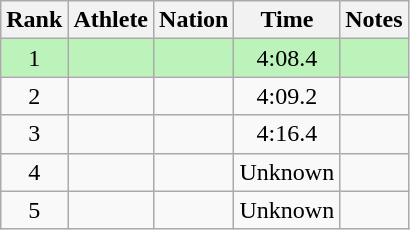<table class="wikitable sortable" style="text-align:center">
<tr>
<th>Rank</th>
<th>Athlete</th>
<th>Nation</th>
<th>Time</th>
<th>Notes</th>
</tr>
<tr bgcolor=bbf3bb>
<td>1</td>
<td align=left></td>
<td align=left></td>
<td>4:08.4</td>
<td></td>
</tr>
<tr>
<td>2</td>
<td align=left></td>
<td align=left></td>
<td>4:09.2</td>
<td></td>
</tr>
<tr>
<td>3</td>
<td align=left></td>
<td align=left></td>
<td>4:16.4</td>
<td></td>
</tr>
<tr>
<td>4</td>
<td align=left></td>
<td align=left></td>
<td>Unknown</td>
<td></td>
</tr>
<tr>
<td>5</td>
<td align=left></td>
<td align=left></td>
<td>Unknown</td>
<td></td>
</tr>
</table>
